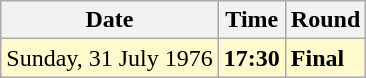<table class="wikitable">
<tr>
<th>Date</th>
<th>Time</th>
<th>Round</th>
</tr>
<tr style=background:lemonchiffon>
<td>Sunday, 31 July 1976</td>
<td><strong>17:30</strong></td>
<td><strong>Final</strong></td>
</tr>
</table>
